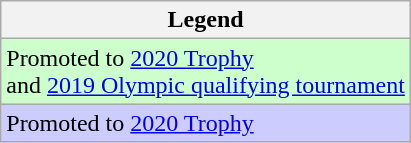<table class="wikitable">
<tr>
<th>Legend</th>
</tr>
<tr>
<td bgcolor=ccffcc>Promoted to <a href='#'>2020 Trophy</a> <br> and <a href='#'>2019 Olympic qualifying tournament</a></td>
</tr>
<tr>
<td bgcolor=ccccff>Promoted to <a href='#'>2020 Trophy</a></td>
</tr>
</table>
